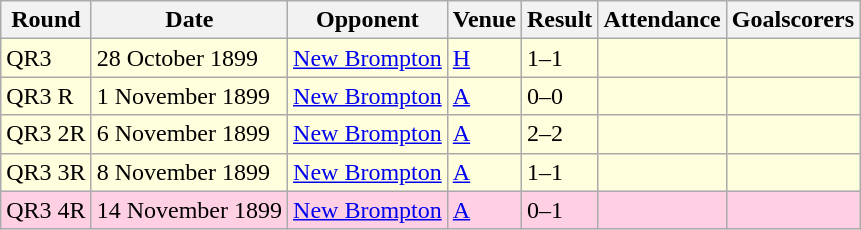<table class="wikitable">
<tr>
<th>Round</th>
<th>Date</th>
<th>Opponent</th>
<th>Venue</th>
<th>Result</th>
<th>Attendance</th>
<th>Goalscorers</th>
</tr>
<tr style="background:#ffffdd;">
<td>QR3</td>
<td>28 October 1899</td>
<td><a href='#'>New Brompton</a></td>
<td><a href='#'>H</a></td>
<td>1–1</td>
<td></td>
<td></td>
</tr>
<tr style="background:#ffffdd;">
<td>QR3 R</td>
<td>1 November 1899</td>
<td><a href='#'>New Brompton</a></td>
<td><a href='#'>A</a></td>
<td>0–0</td>
<td></td>
<td></td>
</tr>
<tr style="background:#ffffdd;">
<td>QR3 2R</td>
<td>6 November 1899</td>
<td><a href='#'>New Brompton</a></td>
<td><a href='#'>A</a></td>
<td>2–2</td>
<td></td>
<td></td>
</tr>
<tr style="background:#ffffdd;">
<td>QR3 3R</td>
<td>8 November 1899</td>
<td><a href='#'>New Brompton</a></td>
<td><a href='#'>A</a></td>
<td>1–1</td>
<td></td>
<td></td>
</tr>
<tr style="background:#ffd0e3;">
<td>QR3 4R</td>
<td>14 November 1899</td>
<td><a href='#'>New Brompton</a></td>
<td><a href='#'>A</a></td>
<td>0–1</td>
<td></td>
<td></td>
</tr>
</table>
